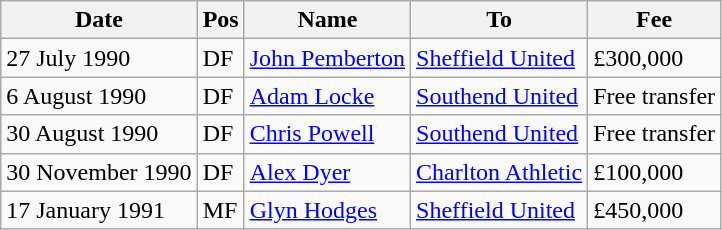<table class="wikitable">
<tr>
<th>Date</th>
<th>Pos</th>
<th>Name</th>
<th>To</th>
<th>Fee</th>
</tr>
<tr>
<td>27 July 1990</td>
<td>DF</td>
<td><a href='#'>John Pemberton</a></td>
<td><a href='#'>Sheffield United</a></td>
<td>£300,000</td>
</tr>
<tr>
<td>6 August 1990</td>
<td>DF</td>
<td><a href='#'>Adam Locke</a></td>
<td><a href='#'>Southend United</a></td>
<td>Free transfer</td>
</tr>
<tr>
<td>30 August 1990</td>
<td>DF</td>
<td><a href='#'>Chris Powell</a></td>
<td><a href='#'>Southend United</a></td>
<td>Free transfer</td>
</tr>
<tr>
<td>30 November 1990</td>
<td>DF</td>
<td><a href='#'>Alex Dyer</a></td>
<td><a href='#'>Charlton Athletic</a></td>
<td>£100,000</td>
</tr>
<tr>
<td>17 January 1991</td>
<td>MF</td>
<td><a href='#'>Glyn Hodges</a></td>
<td><a href='#'>Sheffield United</a></td>
<td>£450,000</td>
</tr>
</table>
